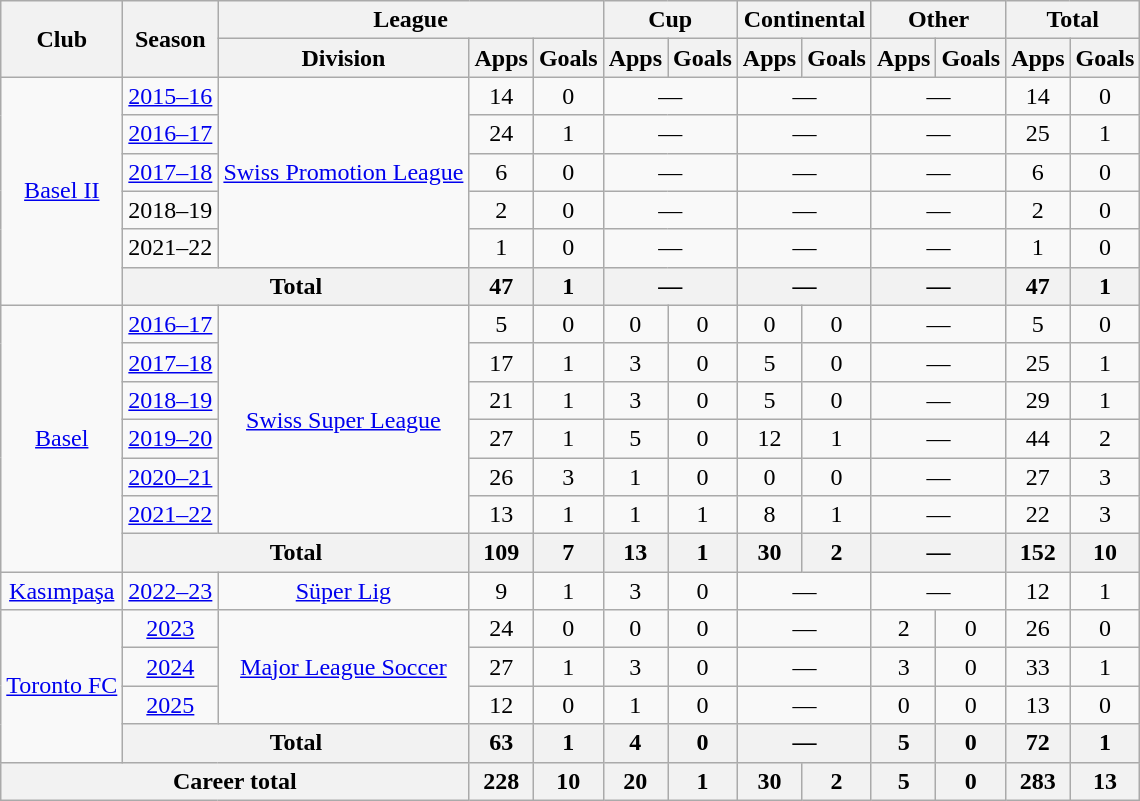<table class="wikitable" style="text-align:center">
<tr>
<th rowspan="2">Club</th>
<th rowspan="2">Season</th>
<th colspan="3">League</th>
<th colspan="2">Cup</th>
<th colspan="2">Continental</th>
<th colspan="2">Other</th>
<th colspan="2">Total</th>
</tr>
<tr>
<th>Division</th>
<th>Apps</th>
<th>Goals</th>
<th>Apps</th>
<th>Goals</th>
<th>Apps</th>
<th>Goals</th>
<th>Apps</th>
<th>Goals</th>
<th>Apps</th>
<th>Goals</th>
</tr>
<tr>
<td rowspan="6"><a href='#'>Basel II</a></td>
<td><a href='#'>2015–16</a></td>
<td rowspan="5"><a href='#'>Swiss Promotion League</a></td>
<td>14</td>
<td>0</td>
<td colspan="2">—</td>
<td colspan="2">—</td>
<td colspan="2">—</td>
<td>14</td>
<td>0</td>
</tr>
<tr>
<td><a href='#'>2016–17</a></td>
<td>24</td>
<td>1</td>
<td colspan="2">—</td>
<td colspan="2">—</td>
<td colspan="2">—</td>
<td>25</td>
<td>1</td>
</tr>
<tr>
<td><a href='#'>2017–18</a></td>
<td>6</td>
<td>0</td>
<td colspan="2">—</td>
<td colspan="2">—</td>
<td colspan="2">—</td>
<td>6</td>
<td>0</td>
</tr>
<tr>
<td>2018–19</td>
<td>2</td>
<td>0</td>
<td colspan="2">—</td>
<td colspan="2">—</td>
<td colspan="2">—</td>
<td>2</td>
<td>0</td>
</tr>
<tr>
<td>2021–22</td>
<td>1</td>
<td>0</td>
<td colspan="2">—</td>
<td colspan="2">—</td>
<td colspan="2">—</td>
<td>1</td>
<td>0</td>
</tr>
<tr>
<th colspan="2">Total</th>
<th>47</th>
<th>1</th>
<th colspan="2">—</th>
<th colspan="2">—</th>
<th colspan="2">—</th>
<th>47</th>
<th>1</th>
</tr>
<tr>
<td rowspan="7"><a href='#'>Basel</a></td>
<td><a href='#'>2016–17</a></td>
<td rowspan="6"><a href='#'>Swiss Super League</a></td>
<td>5</td>
<td>0</td>
<td>0</td>
<td>0</td>
<td>0</td>
<td>0</td>
<td colspan="2">—</td>
<td>5</td>
<td>0</td>
</tr>
<tr>
<td><a href='#'>2017–18</a></td>
<td>17</td>
<td>1</td>
<td>3</td>
<td>0</td>
<td>5</td>
<td>0</td>
<td colspan="2">—</td>
<td>25</td>
<td>1</td>
</tr>
<tr>
<td><a href='#'>2018–19</a></td>
<td>21</td>
<td>1</td>
<td>3</td>
<td>0</td>
<td>5</td>
<td>0</td>
<td colspan="2">—</td>
<td>29</td>
<td>1</td>
</tr>
<tr>
<td><a href='#'>2019–20</a></td>
<td>27</td>
<td>1</td>
<td>5</td>
<td>0</td>
<td>12</td>
<td>1</td>
<td colspan="2">—</td>
<td>44</td>
<td>2</td>
</tr>
<tr>
<td><a href='#'>2020–21</a></td>
<td>26</td>
<td>3</td>
<td>1</td>
<td>0</td>
<td>0</td>
<td>0</td>
<td colspan="2">—</td>
<td>27</td>
<td>3</td>
</tr>
<tr>
<td><a href='#'>2021–22</a></td>
<td>13</td>
<td>1</td>
<td>1</td>
<td>1</td>
<td>8</td>
<td>1</td>
<td colspan="2">—</td>
<td>22</td>
<td>3</td>
</tr>
<tr>
<th colspan="2">Total</th>
<th>109</th>
<th>7</th>
<th>13</th>
<th>1</th>
<th>30</th>
<th>2</th>
<th colspan="2">—</th>
<th>152</th>
<th>10</th>
</tr>
<tr>
<td><a href='#'>Kasımpaşa</a></td>
<td><a href='#'>2022–23</a></td>
<td><a href='#'>Süper Lig</a></td>
<td>9</td>
<td>1</td>
<td>3</td>
<td>0</td>
<td colspan="2">—</td>
<td colspan="2">—</td>
<td>12</td>
<td>1</td>
</tr>
<tr>
<td rowspan="4"><a href='#'>Toronto FC</a></td>
<td><a href='#'>2023</a></td>
<td rowspan="3"><a href='#'>Major League Soccer</a></td>
<td>24</td>
<td>0</td>
<td>0</td>
<td>0</td>
<td colspan="2">—</td>
<td>2</td>
<td>0</td>
<td>26</td>
<td>0</td>
</tr>
<tr>
<td><a href='#'>2024</a></td>
<td>27</td>
<td>1</td>
<td>3</td>
<td>0</td>
<td colspan="2">—</td>
<td>3</td>
<td>0</td>
<td>33</td>
<td>1</td>
</tr>
<tr>
<td><a href='#'>2025</a></td>
<td>12</td>
<td>0</td>
<td>1</td>
<td>0</td>
<td colspan="2">—</td>
<td>0</td>
<td>0</td>
<td>13</td>
<td>0</td>
</tr>
<tr>
<th colspan="2">Total</th>
<th>63</th>
<th>1</th>
<th>4</th>
<th>0</th>
<th colspan="2">—</th>
<th>5</th>
<th>0</th>
<th>72</th>
<th>1</th>
</tr>
<tr>
<th colspan="3">Career total</th>
<th>228</th>
<th>10</th>
<th>20</th>
<th>1</th>
<th>30</th>
<th>2</th>
<th>5</th>
<th>0</th>
<th>283</th>
<th>13</th>
</tr>
</table>
